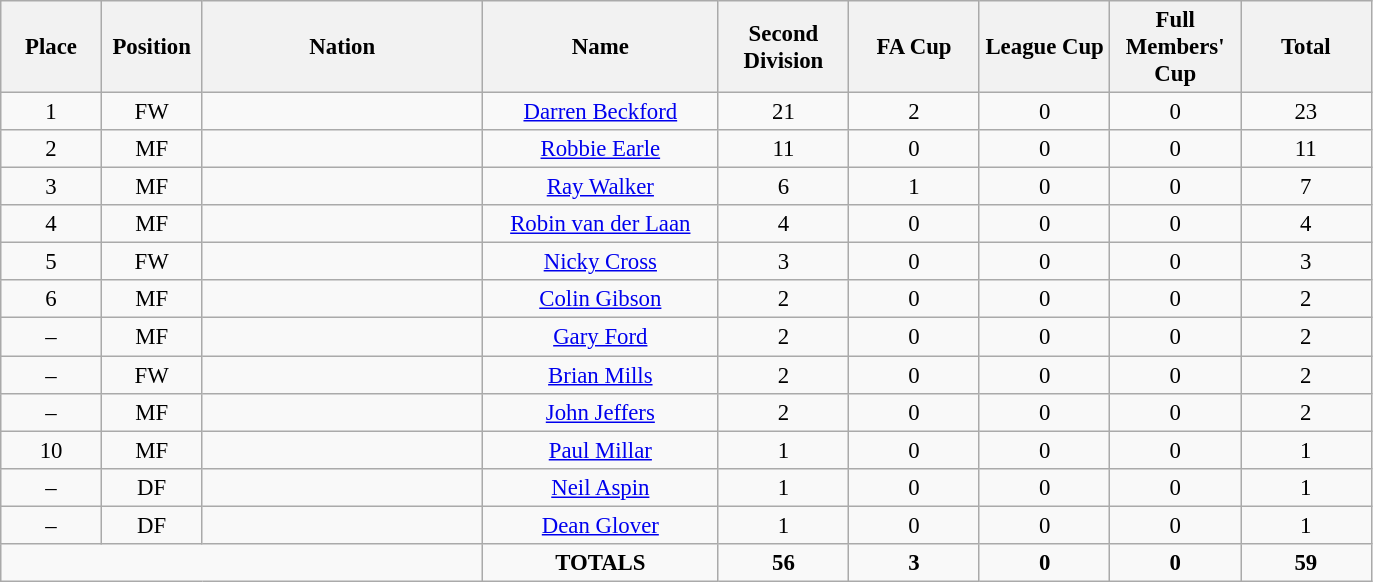<table class="wikitable" style="font-size: 95%; text-align: center;">
<tr>
<th width=60>Place</th>
<th width=60>Position</th>
<th width=180>Nation</th>
<th width=150>Name</th>
<th width=80>Second Division</th>
<th width=80>FA Cup</th>
<th width=80>League Cup</th>
<th width=80>Full Members' Cup</th>
<th width=80>Total</th>
</tr>
<tr>
<td>1</td>
<td>FW</td>
<td></td>
<td><a href='#'>Darren Beckford</a></td>
<td>21</td>
<td>2</td>
<td>0</td>
<td>0</td>
<td>23</td>
</tr>
<tr>
<td>2</td>
<td>MF</td>
<td></td>
<td><a href='#'>Robbie Earle</a></td>
<td>11</td>
<td>0</td>
<td>0</td>
<td>0</td>
<td>11</td>
</tr>
<tr>
<td>3</td>
<td>MF</td>
<td></td>
<td><a href='#'>Ray Walker</a></td>
<td>6</td>
<td>1</td>
<td>0</td>
<td>0</td>
<td>7</td>
</tr>
<tr>
<td>4</td>
<td>MF</td>
<td></td>
<td><a href='#'>Robin van der Laan</a></td>
<td>4</td>
<td>0</td>
<td>0</td>
<td>0</td>
<td>4</td>
</tr>
<tr>
<td>5</td>
<td>FW</td>
<td></td>
<td><a href='#'>Nicky Cross</a></td>
<td>3</td>
<td>0</td>
<td>0</td>
<td>0</td>
<td>3</td>
</tr>
<tr>
<td>6</td>
<td>MF</td>
<td></td>
<td><a href='#'>Colin Gibson</a></td>
<td>2</td>
<td>0</td>
<td>0</td>
<td>0</td>
<td>2</td>
</tr>
<tr>
<td>–</td>
<td>MF</td>
<td></td>
<td><a href='#'>Gary Ford</a></td>
<td>2</td>
<td>0</td>
<td>0</td>
<td>0</td>
<td>2</td>
</tr>
<tr>
<td>–</td>
<td>FW</td>
<td></td>
<td><a href='#'>Brian Mills</a></td>
<td>2</td>
<td>0</td>
<td>0</td>
<td>0</td>
<td>2</td>
</tr>
<tr>
<td>–</td>
<td>MF</td>
<td></td>
<td><a href='#'>John Jeffers</a></td>
<td>2</td>
<td>0</td>
<td>0</td>
<td>0</td>
<td>2</td>
</tr>
<tr>
<td>10</td>
<td>MF</td>
<td></td>
<td><a href='#'>Paul Millar</a></td>
<td>1</td>
<td>0</td>
<td>0</td>
<td>0</td>
<td>1</td>
</tr>
<tr>
<td>–</td>
<td>DF</td>
<td></td>
<td><a href='#'>Neil Aspin</a></td>
<td>1</td>
<td>0</td>
<td>0</td>
<td>0</td>
<td>1</td>
</tr>
<tr>
<td>–</td>
<td>DF</td>
<td></td>
<td><a href='#'>Dean Glover</a></td>
<td>1</td>
<td>0</td>
<td>0</td>
<td>0</td>
<td>1</td>
</tr>
<tr>
<td colspan="3"></td>
<td><strong>TOTALS</strong></td>
<td><strong>56</strong></td>
<td><strong>3</strong></td>
<td><strong>0</strong></td>
<td><strong>0</strong></td>
<td><strong>59</strong></td>
</tr>
</table>
